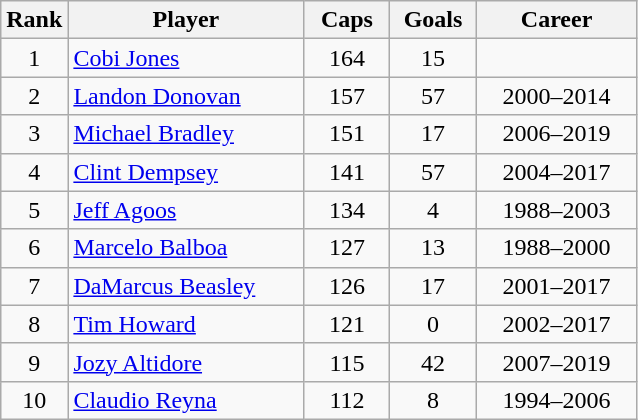<table class="wikitable sortable" style="text-align:center;">
<tr>
<th style="width:30px;" sort-data- type="number">Rank</th>
<th style="width:150px; class=unsortable">Player</th>
<th style="width:50px;" sort-data- type="number">Caps</th>
<th style="width:50px;" sort-data- type="number">Goals</th>
<th style="width:100px;">Career</th>
</tr>
<tr>
<td>1</td>
<td align=left><a href='#'>Cobi Jones</a></td>
<td>164</td>
<td>15</td>
<td></td>
</tr>
<tr>
<td>2</td>
<td align=left><a href='#'>Landon Donovan</a></td>
<td>157</td>
<td>57</td>
<td>2000–2014</td>
</tr>
<tr>
<td>3</td>
<td align=left><a href='#'>Michael Bradley</a></td>
<td>151</td>
<td>17</td>
<td>2006–2019</td>
</tr>
<tr>
<td>4</td>
<td align=left><a href='#'>Clint Dempsey</a></td>
<td>141</td>
<td>57</td>
<td>2004–2017</td>
</tr>
<tr>
<td>5</td>
<td align=left><a href='#'>Jeff Agoos</a></td>
<td>134</td>
<td>4</td>
<td>1988–2003</td>
</tr>
<tr>
<td>6</td>
<td align=left><a href='#'>Marcelo Balboa</a></td>
<td>127</td>
<td>13</td>
<td>1988–2000</td>
</tr>
<tr>
<td>7</td>
<td align=left><a href='#'>DaMarcus Beasley</a></td>
<td>126</td>
<td>17</td>
<td>2001–2017</td>
</tr>
<tr>
<td>8</td>
<td align=left><a href='#'>Tim Howard</a></td>
<td>121</td>
<td>0</td>
<td>2002–2017</td>
</tr>
<tr>
<td>9</td>
<td align=left><a href='#'>Jozy Altidore</a></td>
<td>115</td>
<td>42</td>
<td>2007–2019</td>
</tr>
<tr>
<td>10</td>
<td align=left><a href='#'>Claudio Reyna</a></td>
<td>112</td>
<td>8</td>
<td>1994–2006</td>
</tr>
</table>
